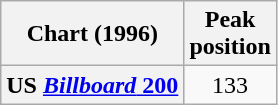<table class="wikitable sortable plainrowheaders" style="text-align:center">
<tr>
<th scope="col">Chart (1996)</th>
<th scope="col">Peak<br>position</th>
</tr>
<tr>
<th scope="row">US <a href='#'><em>Billboard</em> 200</a></th>
<td>133</td>
</tr>
</table>
